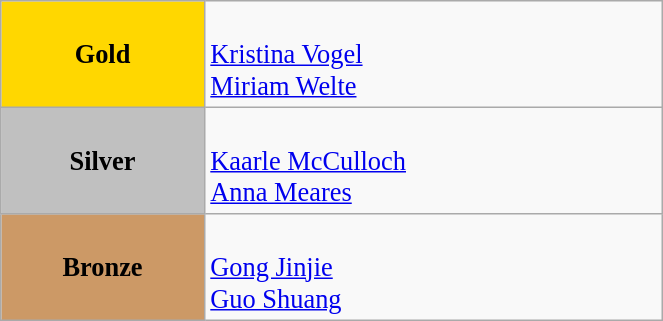<table class="wikitable" style=" text-align:center; font-size:110%;" width="35%">
<tr>
<td rowspan="1" bgcolor="gold"><strong>Gold</strong></td>
<td align=left><br><a href='#'>Kristina Vogel</a><br><a href='#'>Miriam Welte</a></td>
</tr>
<tr>
<td rowspan="1" bgcolor="silver"><strong>Silver</strong></td>
<td align=left><br><a href='#'>Kaarle McCulloch</a><br><a href='#'>Anna Meares</a></td>
</tr>
<tr>
<td rowspan="1" bgcolor="#cc9966"><strong>Bronze</strong></td>
<td align=left><br><a href='#'>Gong Jinjie</a><br><a href='#'>Guo Shuang</a></td>
</tr>
</table>
